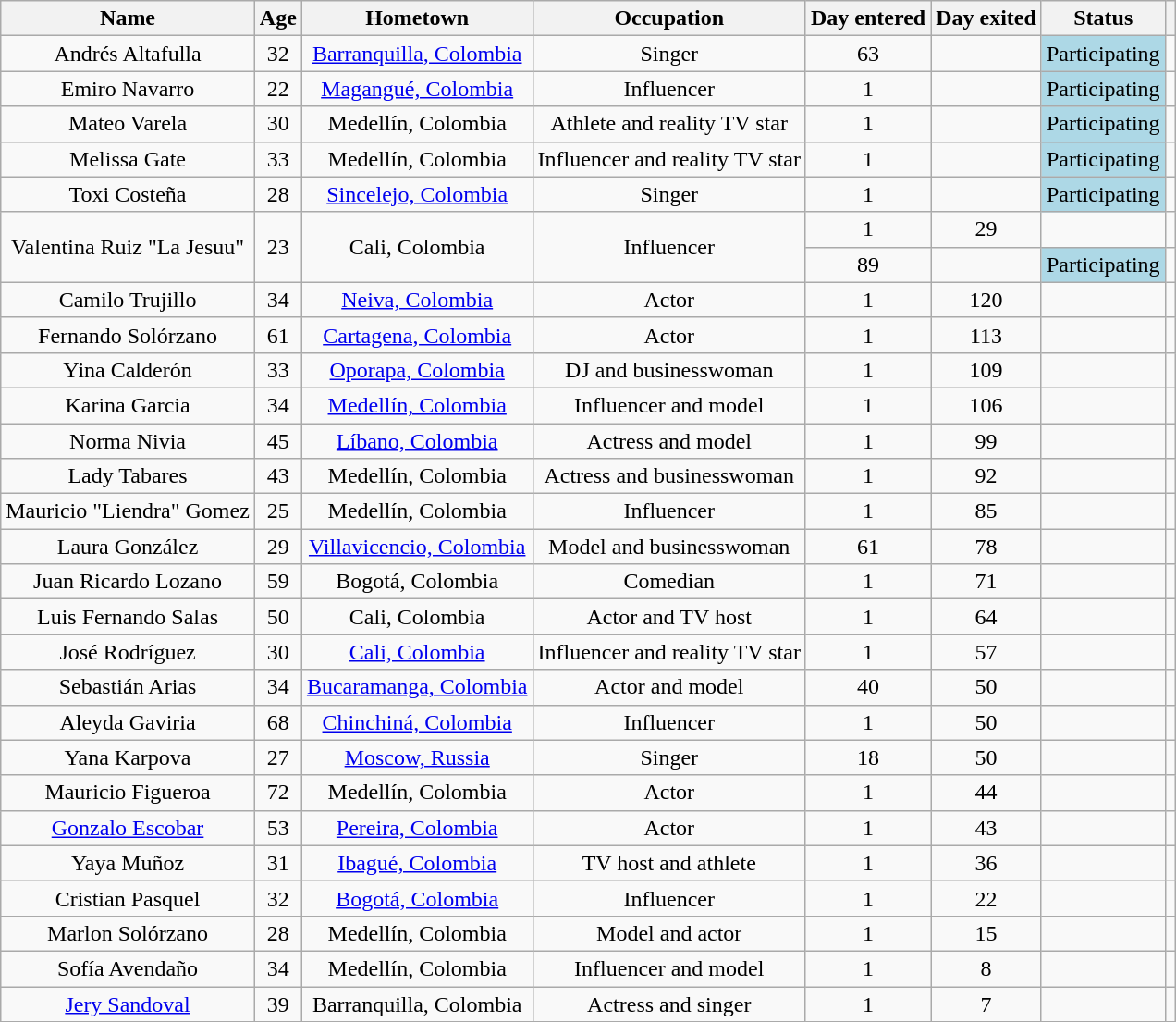<table class="wikitable sortable" style="text-align:center;">
<tr>
<th>Name</th>
<th>Age</th>
<th>Hometown</th>
<th>Occupation</th>
<th>Day entered</th>
<th>Day exited</th>
<th>Status</th>
<th></th>
</tr>
<tr>
<td>Andrés Altafulla</td>
<td>32</td>
<td><a href='#'>Barranquilla, Colombia</a></td>
<td>Singer</td>
<td>63</td>
<td></td>
<td style=background:lightblue>Participating</td>
<td></td>
</tr>
<tr>
<td>Emiro Navarro</td>
<td>22</td>
<td><a href='#'>Magangué, Colombia</a></td>
<td>Influencer</td>
<td>1</td>
<td></td>
<td style=background:lightblue>Participating</td>
<td></td>
</tr>
<tr>
<td>Mateo Varela</td>
<td>30</td>
<td>Medellín, Colombia</td>
<td>Athlete and reality TV star</td>
<td>1</td>
<td></td>
<td style=background:lightblue>Participating</td>
<td></td>
</tr>
<tr>
<td>Melissa Gate</td>
<td>33</td>
<td>Medellín, Colombia</td>
<td>Influencer and reality TV star</td>
<td>1</td>
<td></td>
<td style=background:lightblue>Participating</td>
<td></td>
</tr>
<tr>
<td>Toxi Costeña</td>
<td>28</td>
<td><a href='#'>Sincelejo, Colombia</a></td>
<td>Singer</td>
<td>1</td>
<td></td>
<td style=background:lightblue>Participating</td>
<td></td>
</tr>
<tr>
<td rowspan=2>Valentina Ruiz "La Jesuu"</td>
<td rowspan=2>23</td>
<td rowspan=2>Cali, Colombia</td>
<td rowspan=2>Influencer</td>
<td>1</td>
<td>29</td>
<td></td>
<td></td>
</tr>
<tr>
<td>89</td>
<td></td>
<td style=background:lightblue>Participating</td>
<td></td>
</tr>
<tr>
<td>Camilo Trujillo</td>
<td>34</td>
<td><a href='#'>Neiva, Colombia</a></td>
<td>Actor</td>
<td>1</td>
<td>120</td>
<td></td>
<td></td>
</tr>
<tr>
<td>Fernando Solórzano</td>
<td>61</td>
<td><a href='#'>Cartagena, Colombia</a></td>
<td>Actor</td>
<td>1</td>
<td>113</td>
<td></td>
<td></td>
</tr>
<tr>
<td>Yina Calderón</td>
<td>33</td>
<td><a href='#'>Oporapa, Colombia</a></td>
<td>DJ and businesswoman</td>
<td>1</td>
<td>109</td>
<td></td>
<td></td>
</tr>
<tr>
<td>Karina Garcia</td>
<td>34</td>
<td><a href='#'>Medellín, Colombia</a></td>
<td>Influencer and model</td>
<td>1</td>
<td>106</td>
<td></td>
<td></td>
</tr>
<tr>
<td>Norma Nivia</td>
<td>45</td>
<td><a href='#'>Líbano, Colombia</a></td>
<td>Actress and model</td>
<td>1</td>
<td>99</td>
<td></td>
<td></td>
</tr>
<tr>
<td>Lady Tabares</td>
<td>43</td>
<td>Medellín, Colombia</td>
<td>Actress and businesswoman</td>
<td>1</td>
<td>92</td>
<td></td>
<td></td>
</tr>
<tr>
<td>Mauricio "Liendra" Gomez</td>
<td>25</td>
<td>Medellín, Colombia</td>
<td>Influencer</td>
<td>1</td>
<td>85</td>
<td></td>
<td></td>
</tr>
<tr>
<td>Laura González</td>
<td>29</td>
<td><a href='#'>Villavicencio, Colombia</a></td>
<td>Model and businesswoman</td>
<td>61</td>
<td>78</td>
<td></td>
<td></td>
</tr>
<tr>
<td>Juan Ricardo Lozano</td>
<td>59</td>
<td>Bogotá, Colombia</td>
<td>Comedian</td>
<td>1</td>
<td>71</td>
<td></td>
<td></td>
</tr>
<tr>
<td>Luis Fernando Salas</td>
<td>50</td>
<td>Cali, Colombia</td>
<td>Actor and TV host</td>
<td>1</td>
<td>64</td>
<td></td>
<td></td>
</tr>
<tr>
<td>José Rodríguez</td>
<td>30</td>
<td><a href='#'>Cali, Colombia</a></td>
<td>Influencer and reality TV star</td>
<td>1</td>
<td>57</td>
<td></td>
<td></td>
</tr>
<tr>
<td>Sebastián Arias</td>
<td>34</td>
<td><a href='#'>Bucaramanga, Colombia</a></td>
<td>Actor and model</td>
<td>40</td>
<td>50</td>
<td></td>
<td></td>
</tr>
<tr>
<td>Aleyda Gaviria</td>
<td>68</td>
<td><a href='#'>Chinchiná, Colombia</a></td>
<td>Influencer</td>
<td>1</td>
<td>50</td>
<td></td>
<td></td>
</tr>
<tr>
<td>Yana Karpova</td>
<td>27</td>
<td><a href='#'>Moscow, Russia</a></td>
<td>Singer</td>
<td>18</td>
<td>50</td>
<td></td>
<td></td>
</tr>
<tr>
<td>Mauricio Figueroa</td>
<td>72</td>
<td>Medellín, Colombia</td>
<td>Actor</td>
<td>1</td>
<td>44</td>
<td></td>
<td></td>
</tr>
<tr>
<td><a href='#'>Gonzalo Escobar</a></td>
<td>53</td>
<td><a href='#'>Pereira, Colombia</a></td>
<td>Actor</td>
<td>1</td>
<td>43</td>
<td></td>
<td></td>
</tr>
<tr>
<td>Yaya Muñoz</td>
<td>31</td>
<td><a href='#'>Ibagué, Colombia</a></td>
<td>TV host and athlete</td>
<td>1</td>
<td>36</td>
<td></td>
<td></td>
</tr>
<tr>
<td>Cristian Pasquel</td>
<td>32</td>
<td><a href='#'>Bogotá, Colombia</a></td>
<td>Influencer</td>
<td>1</td>
<td>22</td>
<td></td>
<td></td>
</tr>
<tr>
<td>Marlon Solórzano</td>
<td>28</td>
<td>Medellín, Colombia</td>
<td>Model and actor</td>
<td>1</td>
<td>15</td>
<td></td>
<td></td>
</tr>
<tr>
<td>Sofía Avendaño</td>
<td>34</td>
<td>Medellín, Colombia</td>
<td>Influencer and model</td>
<td>1</td>
<td>8</td>
<td></td>
<td></td>
</tr>
<tr>
<td><a href='#'>Jery Sandoval</a></td>
<td>39</td>
<td>Barranquilla, Colombia</td>
<td>Actress and singer</td>
<td>1</td>
<td>7</td>
<td></td>
<td></td>
</tr>
<tr>
</tr>
</table>
